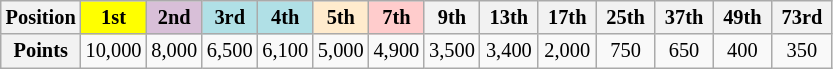<table class="wikitable" style="font-size:85%; text-align:center">
<tr>
<th>Position</th>
<th style="background:yellow;"> 1st </th>
<th style="background:thistle;"> 2nd </th>
<th style="background:#b0e0e6;"> 3rd </th>
<th style="background:#b0e0e6;"> 4th </th>
<th style="background:#ffebcd;"> 5th </th>
<th style="background:#fcc;"> 7th </th>
<th> 9th </th>
<th> 13th </th>
<th> 17th </th>
<th> 25th </th>
<th> 37th </th>
<th> 49th </th>
<th> 73rd </th>
</tr>
<tr>
<th>Points</th>
<td>10,000</td>
<td>8,000</td>
<td>6,500</td>
<td>6,100</td>
<td>5,000</td>
<td>4,900</td>
<td>3,500</td>
<td>3,400</td>
<td>2,000</td>
<td>750</td>
<td>650</td>
<td>400</td>
<td>350</td>
</tr>
</table>
